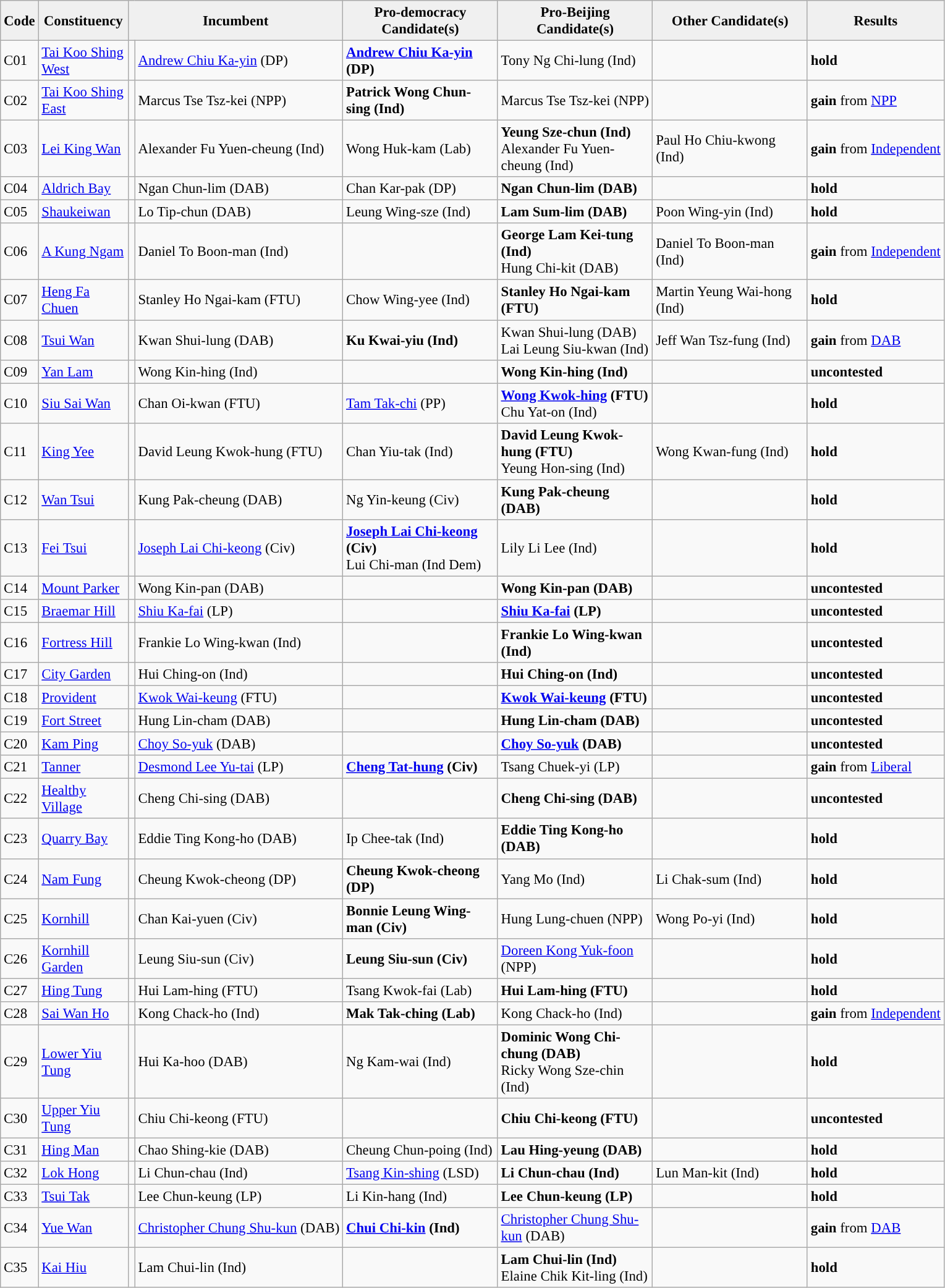<table class="wikitable sortable" style="font-size: 95%;">
<tr>
<th align="center" style="background:#f0f0f0;" width="20px"><strong>Code</strong></th>
<th align="center" style="background:#f0f0f0;" width="90px"><strong>Constituency</strong></th>
<th align="center" style="background:#f0f0f0;" width="120px" colspan=2><strong>Incumbent</strong></th>
<th align="center" style="background:#f0f0f0;" width="160px"><strong>Pro-democracy Candidate(s)</strong></th>
<th align="center" style="background:#f0f0f0;" width="160px"><strong>Pro-Beijing Candidate(s)</strong></th>
<th align="center" style="background:#f0f0f0;" width="160px"><strong>Other Candidate(s)</strong></th>
<th align="center" style="background:#f0f0f0;" width="100px" colspan="2"><strong>Results</strong></th>
</tr>
<tr>
<td>C01</td>
<td><a href='#'>Tai Koo Shing West</a></td>
<td></td>
<td><a href='#'>Andrew Chiu Ka-yin</a> (DP)</td>
<td><strong><a href='#'>Andrew Chiu Ka-yin</a> (DP)</strong></td>
<td>Tony Ng Chi-lung (Ind)</td>
<td></td>
<td> <strong>hold</strong></td>
</tr>
<tr>
<td>C02</td>
<td><a href='#'>Tai Koo Shing East</a></td>
<td></td>
<td>Marcus Tse Tsz-kei (NPP)</td>
<td><strong>Patrick Wong Chun-sing (Ind)</strong></td>
<td>Marcus Tse Tsz-kei (NPP)</td>
<td></td>
<td> <strong>gain</strong> from <a href='#'>NPP</a></td>
</tr>
<tr>
<td>C03</td>
<td><a href='#'>Lei King Wan</a></td>
<td></td>
<td>Alexander Fu Yuen-cheung (Ind)</td>
<td>Wong Huk-kam (Lab)</td>
<td><strong>Yeung Sze-chun (Ind)</strong><br>Alexander Fu Yuen-cheung (Ind)</td>
<td>Paul Ho Chiu-kwong (Ind)</td>
<td> <strong>gain</strong> from <a href='#'>Independent</a></td>
</tr>
<tr>
<td>C04</td>
<td><a href='#'>Aldrich Bay</a></td>
<td></td>
<td>Ngan Chun-lim (DAB)</td>
<td>Chan Kar-pak (DP)</td>
<td><strong>Ngan Chun-lim (DAB)</strong></td>
<td></td>
<td> <strong>hold</strong></td>
</tr>
<tr>
<td>C05</td>
<td><a href='#'>Shaukeiwan</a></td>
<td></td>
<td>Lo Tip-chun (DAB)</td>
<td>Leung Wing-sze (Ind)</td>
<td><strong>Lam Sum-lim (DAB)</strong></td>
<td>Poon Wing-yin (Ind)</td>
<td> <strong>hold</strong></td>
</tr>
<tr>
<td>C06</td>
<td><a href='#'>A Kung Ngam</a></td>
<td></td>
<td>Daniel To Boon-man (Ind)</td>
<td></td>
<td><strong>George Lam Kei-tung (Ind)</strong><br>Hung Chi-kit (DAB)</td>
<td>Daniel To Boon-man (Ind)</td>
<td> <strong>gain</strong> from <a href='#'>Independent</a></td>
</tr>
<tr>
<td>C07</td>
<td><a href='#'>Heng Fa Chuen</a></td>
<td></td>
<td>Stanley Ho Ngai-kam (FTU)</td>
<td>Chow Wing-yee (Ind)</td>
<td><strong>Stanley Ho Ngai-kam (FTU)</strong></td>
<td>Martin Yeung Wai-hong (Ind)</td>
<td> <strong>hold</strong></td>
</tr>
<tr>
<td>C08</td>
<td><a href='#'>Tsui Wan</a></td>
<td></td>
<td>Kwan Shui-lung (DAB)</td>
<td><strong>Ku Kwai-yiu (Ind)</strong></td>
<td>Kwan Shui-lung (DAB)<br>Lai Leung Siu-kwan (Ind)</td>
<td>Jeff Wan Tsz-fung (Ind)</td>
<td> <strong>gain</strong> from <a href='#'>DAB</a></td>
</tr>
<tr>
<td>C09</td>
<td><a href='#'>Yan Lam</a></td>
<td></td>
<td>Wong Kin-hing (Ind)</td>
<td></td>
<td><strong>Wong Kin-hing (Ind)</strong></td>
<td></td>
<td> <strong>uncontested</strong></td>
</tr>
<tr>
<td>C10</td>
<td><a href='#'>Siu Sai Wan</a></td>
<td></td>
<td>Chan Oi-kwan (FTU)</td>
<td><a href='#'>Tam Tak-chi</a> (PP)</td>
<td><strong><a href='#'>Wong Kwok-hing</a> (FTU)</strong><br>Chu Yat-on (Ind)</td>
<td></td>
<td> <strong>hold</strong></td>
</tr>
<tr>
<td>C11</td>
<td><a href='#'>King Yee</a></td>
<td></td>
<td>David Leung Kwok-hung (FTU)</td>
<td>Chan Yiu-tak (Ind)</td>
<td><strong>David Leung Kwok-hung (FTU)</strong><br>Yeung Hon-sing (Ind)</td>
<td>Wong Kwan-fung (Ind)</td>
<td> <strong>hold</strong></td>
</tr>
<tr>
<td>C12</td>
<td><a href='#'>Wan Tsui</a></td>
<td></td>
<td>Kung Pak-cheung (DAB)</td>
<td>Ng Yin-keung (Civ)</td>
<td><strong>Kung Pak-cheung (DAB)</strong></td>
<td></td>
<td> <strong>hold</strong></td>
</tr>
<tr>
<td>C13</td>
<td><a href='#'>Fei Tsui</a></td>
<td></td>
<td><a href='#'>Joseph Lai Chi-keong</a> (Civ)</td>
<td><strong><a href='#'>Joseph Lai Chi-keong</a> (Civ)</strong><br>Lui Chi-man (Ind Dem)</td>
<td>Lily Li Lee (Ind)</td>
<td></td>
<td> <strong>hold</strong></td>
</tr>
<tr>
<td>C14</td>
<td><a href='#'>Mount Parker</a></td>
<td></td>
<td>Wong Kin-pan (DAB)</td>
<td></td>
<td><strong>Wong Kin-pan (DAB)</strong></td>
<td></td>
<td> <strong>uncontested</strong></td>
</tr>
<tr>
<td>C15</td>
<td><a href='#'>Braemar Hill</a></td>
<td></td>
<td><a href='#'>Shiu Ka-fai</a> (LP)</td>
<td></td>
<td><strong><a href='#'>Shiu Ka-fai</a> (LP)</strong></td>
<td></td>
<td> <strong>uncontested</strong></td>
</tr>
<tr>
<td>C16</td>
<td><a href='#'>Fortress Hill</a></td>
<td></td>
<td>Frankie Lo Wing-kwan (Ind)</td>
<td></td>
<td><strong>Frankie Lo Wing-kwan (Ind)</strong></td>
<td></td>
<td> <strong>uncontested</strong></td>
</tr>
<tr>
<td>C17</td>
<td><a href='#'>City Garden</a></td>
<td></td>
<td>Hui Ching-on (Ind)</td>
<td></td>
<td><strong>Hui Ching-on (Ind)</strong></td>
<td></td>
<td> <strong>uncontested</strong></td>
</tr>
<tr>
<td>C18</td>
<td><a href='#'>Provident</a></td>
<td></td>
<td><a href='#'>Kwok Wai-keung</a> (FTU)</td>
<td></td>
<td><strong><a href='#'>Kwok Wai-keung</a> (FTU)</strong></td>
<td></td>
<td> <strong>uncontested</strong></td>
</tr>
<tr>
<td>C19</td>
<td><a href='#'>Fort Street</a></td>
<td></td>
<td>Hung Lin-cham (DAB)</td>
<td></td>
<td><strong>Hung Lin-cham (DAB)</strong></td>
<td></td>
<td> <strong>uncontested</strong></td>
</tr>
<tr>
<td>C20</td>
<td><a href='#'>Kam Ping</a></td>
<td></td>
<td><a href='#'>Choy So-yuk</a> (DAB)</td>
<td></td>
<td><strong><a href='#'>Choy So-yuk</a> (DAB)</strong></td>
<td></td>
<td> <strong>uncontested</strong></td>
</tr>
<tr>
<td>C21</td>
<td><a href='#'>Tanner</a></td>
<td></td>
<td><a href='#'>Desmond Lee Yu-tai</a> (LP)</td>
<td><strong><a href='#'>Cheng Tat-hung</a> (Civ)</strong></td>
<td>Tsang Chuek-yi (LP)</td>
<td></td>
<td> <strong>gain</strong> from <a href='#'>Liberal</a></td>
</tr>
<tr>
<td>C22</td>
<td><a href='#'>Healthy Village</a></td>
<td></td>
<td>Cheng Chi-sing (DAB)</td>
<td></td>
<td><strong> Cheng Chi-sing (DAB)</strong></td>
<td></td>
<td> <strong>uncontested</strong></td>
</tr>
<tr>
<td>C23</td>
<td><a href='#'>Quarry Bay</a></td>
<td></td>
<td>Eddie Ting Kong-ho (DAB)</td>
<td>Ip Chee-tak (Ind)</td>
<td><strong>Eddie Ting Kong-ho (DAB)</strong></td>
<td></td>
<td> <strong>hold</strong></td>
</tr>
<tr>
<td>C24</td>
<td><a href='#'>Nam Fung</a></td>
<td></td>
<td>Cheung Kwok-cheong (DP)</td>
<td><strong>Cheung Kwok-cheong (DP)</strong></td>
<td>Yang Mo (Ind)</td>
<td>Li Chak-sum (Ind)</td>
<td> <strong>hold</strong></td>
</tr>
<tr>
<td>C25</td>
<td><a href='#'>Kornhill</a></td>
<td></td>
<td>Chan Kai-yuen (Civ)</td>
<td><strong>Bonnie Leung Wing-man (Civ) </strong></td>
<td>Hung Lung-chuen (NPP)</td>
<td>Wong Po-yi (Ind)</td>
<td> <strong>hold</strong></td>
</tr>
<tr>
<td>C26</td>
<td><a href='#'>Kornhill Garden</a></td>
<td></td>
<td>Leung Siu-sun (Civ)</td>
<td><strong>Leung Siu-sun (Civ)</strong></td>
<td><a href='#'>Doreen Kong Yuk-foon</a> (NPP)</td>
<td></td>
<td> <strong>hold</strong></td>
</tr>
<tr>
<td>C27</td>
<td><a href='#'>Hing Tung</a></td>
<td></td>
<td>Hui Lam-hing (FTU)</td>
<td>Tsang Kwok-fai (Lab)</td>
<td><strong>Hui Lam-hing (FTU)</strong></td>
<td></td>
<td> <strong>hold</strong></td>
</tr>
<tr>
<td>C28</td>
<td><a href='#'>Sai Wan Ho</a></td>
<td></td>
<td>Kong Chack-ho (Ind)</td>
<td><strong>Mak Tak-ching (Lab)</strong></td>
<td>Kong Chack-ho (Ind)</td>
<td></td>
<td> <strong>gain</strong> from <a href='#'>Independent</a></td>
</tr>
<tr>
<td>C29</td>
<td><a href='#'>Lower Yiu Tung</a></td>
<td></td>
<td>Hui Ka-hoo (DAB)</td>
<td>Ng Kam-wai (Ind)</td>
<td><strong>Dominic Wong Chi-chung (DAB)</strong><br>Ricky Wong Sze-chin (Ind)</td>
<td></td>
<td> <strong>hold</strong></td>
</tr>
<tr>
<td>C30</td>
<td><a href='#'>Upper Yiu Tung</a></td>
<td></td>
<td>Chiu Chi-keong (FTU)</td>
<td></td>
<td><strong>Chiu Chi-keong (FTU)</strong></td>
<td></td>
<td> <strong>uncontested</strong></td>
</tr>
<tr>
<td>C31</td>
<td><a href='#'>Hing Man</a></td>
<td></td>
<td>Chao Shing-kie (DAB)</td>
<td>Cheung Chun-poing (Ind)</td>
<td><strong>Lau Hing-yeung (DAB)</strong></td>
<td></td>
<td> <strong>hold</strong></td>
</tr>
<tr>
<td>C32</td>
<td><a href='#'>Lok Hong</a></td>
<td></td>
<td>Li Chun-chau (Ind)</td>
<td><a href='#'>Tsang Kin-shing</a> (LSD)</td>
<td><strong>Li Chun-chau (Ind)</strong></td>
<td>Lun Man-kit (Ind)</td>
<td> <strong>hold</strong></td>
</tr>
<tr>
<td>C33</td>
<td><a href='#'>Tsui Tak</a></td>
<td></td>
<td>Lee Chun-keung (LP)</td>
<td>Li Kin-hang (Ind)</td>
<td><strong>Lee Chun-keung (LP)</strong></td>
<td></td>
<td> <strong>hold</strong></td>
</tr>
<tr>
<td>C34</td>
<td><a href='#'>Yue Wan</a></td>
<td></td>
<td><a href='#'>Christopher Chung Shu-kun</a> (DAB)</td>
<td><strong><a href='#'>Chui Chi-kin</a> (Ind)</strong></td>
<td><a href='#'>Christopher Chung Shu-kun</a> (DAB)</td>
<td></td>
<td> <strong>gain</strong> from <a href='#'>DAB</a></td>
</tr>
<tr>
<td>C35</td>
<td><a href='#'>Kai Hiu</a></td>
<td></td>
<td>Lam Chui-lin (Ind)</td>
<td></td>
<td><strong>Lam Chui-lin (Ind)</strong><br>Elaine Chik Kit-ling (Ind)</td>
<td></td>
<td> <strong>hold</strong></td>
</tr>
</table>
